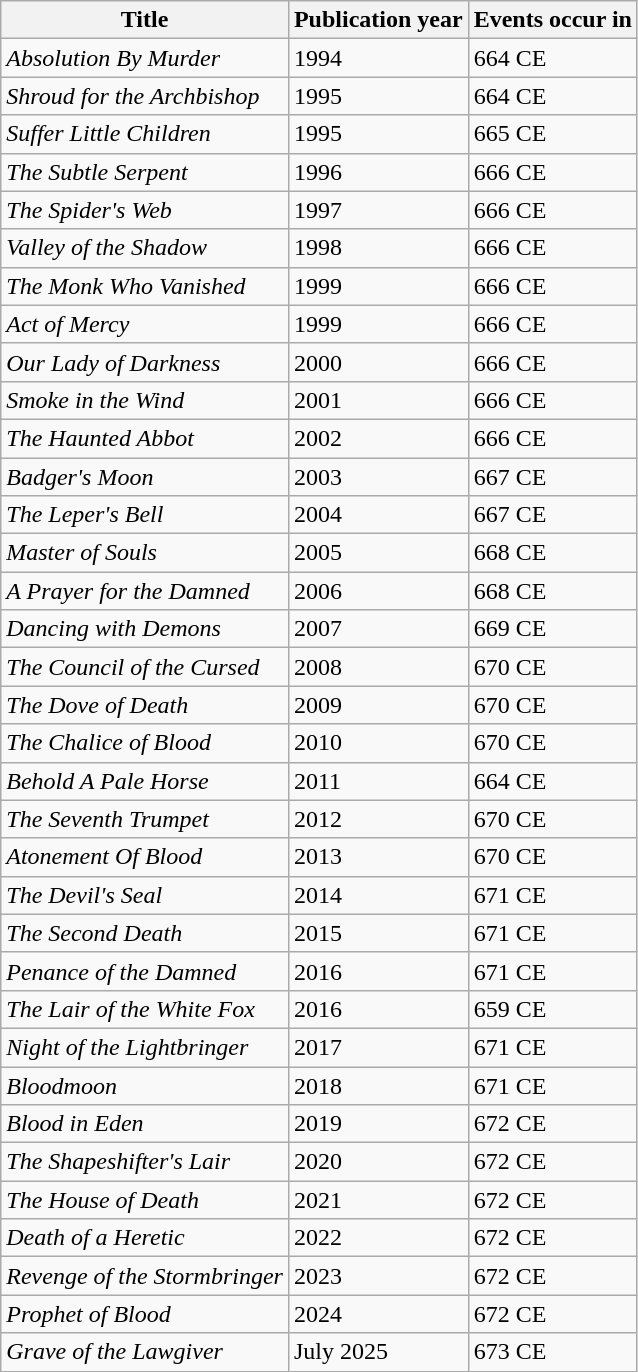<table class="wikitable sortable">
<tr>
<th>Title</th>
<th>Publication year</th>
<th>Events occur in</th>
</tr>
<tr>
<td><em>Absolution By Murder</em></td>
<td>1994</td>
<td>664 CE</td>
</tr>
<tr>
<td><em>Shroud for the Archbishop</em></td>
<td>1995</td>
<td>664 CE</td>
</tr>
<tr>
<td><em>Suffer Little Children</em></td>
<td>1995</td>
<td>665 CE</td>
</tr>
<tr>
<td><em>The Subtle Serpent</em></td>
<td>1996</td>
<td>666 CE</td>
</tr>
<tr>
<td><em>The Spider's Web</em></td>
<td>1997</td>
<td>666 CE</td>
</tr>
<tr>
<td><em>Valley of the Shadow</em></td>
<td>1998</td>
<td>666 CE</td>
</tr>
<tr>
<td><em>The Monk Who Vanished</em></td>
<td>1999</td>
<td>666 CE</td>
</tr>
<tr>
<td><em>Act of Mercy</em></td>
<td>1999</td>
<td>666 CE</td>
</tr>
<tr>
<td><em>Our Lady of Darkness</em></td>
<td>2000</td>
<td>666 CE</td>
</tr>
<tr>
<td><em>Smoke in the Wind</em></td>
<td>2001</td>
<td>666 CE</td>
</tr>
<tr>
<td><em>The Haunted Abbot</em></td>
<td>2002</td>
<td>666 CE</td>
</tr>
<tr>
<td><em>Badger's Moon</em></td>
<td>2003</td>
<td>667 CE</td>
</tr>
<tr>
<td><em>The Leper's Bell</em></td>
<td>2004</td>
<td>667 CE</td>
</tr>
<tr>
<td><em>Master of Souls</em></td>
<td>2005</td>
<td>668 CE</td>
</tr>
<tr>
<td><em>A Prayer for the Damned</em></td>
<td>2006</td>
<td>668 CE</td>
</tr>
<tr>
<td><em>Dancing with Demons</em></td>
<td>2007</td>
<td>669 CE</td>
</tr>
<tr>
<td><em>The Council of the Cursed</em></td>
<td>2008</td>
<td>670 CE</td>
</tr>
<tr>
<td><em>The Dove of Death</em></td>
<td>2009</td>
<td>670 CE</td>
</tr>
<tr>
<td><em>The Chalice of Blood</em></td>
<td>2010</td>
<td>670 CE</td>
</tr>
<tr>
<td><em>Behold A Pale Horse</em></td>
<td>2011</td>
<td>664 CE</td>
</tr>
<tr>
<td><em>The Seventh Trumpet</em></td>
<td>2012</td>
<td>670 CE</td>
</tr>
<tr>
<td><em>Atonement Of Blood</em></td>
<td>2013</td>
<td>670 CE</td>
</tr>
<tr>
<td><em>The Devil's Seal</em></td>
<td>2014</td>
<td>671 CE</td>
</tr>
<tr>
<td><em>The Second Death</em></td>
<td>2015</td>
<td>671 CE</td>
</tr>
<tr>
<td><em>Penance of the Damned</em></td>
<td>2016</td>
<td>671 CE</td>
</tr>
<tr>
<td><em>The Lair of the White Fox</em></td>
<td>2016</td>
<td>659 CE</td>
</tr>
<tr>
<td><em>Night of the Lightbringer</em></td>
<td>2017</td>
<td>671 CE</td>
</tr>
<tr>
<td><em>Bloodmoon</em></td>
<td>2018</td>
<td>671 CE</td>
</tr>
<tr>
<td><em>Blood in Eden</em></td>
<td>2019</td>
<td>672 CE</td>
</tr>
<tr>
<td><em>The Shapeshifter's Lair</em></td>
<td>2020</td>
<td>672 CE</td>
</tr>
<tr>
<td><em>The House of Death</em></td>
<td>2021</td>
<td>672 CE</td>
</tr>
<tr>
<td><em>Death of a Heretic</em></td>
<td>2022</td>
<td>672 CE</td>
</tr>
<tr>
<td><em>Revenge of the Stormbringer</em></td>
<td>2023</td>
<td>672 CE</td>
</tr>
<tr>
<td><em>Prophet of Blood</em></td>
<td>2024</td>
<td>672 CE</td>
</tr>
<tr>
<td><em>Grave of the Lawgiver</em></td>
<td>July 2025</td>
<td>673 CE</td>
</tr>
</table>
